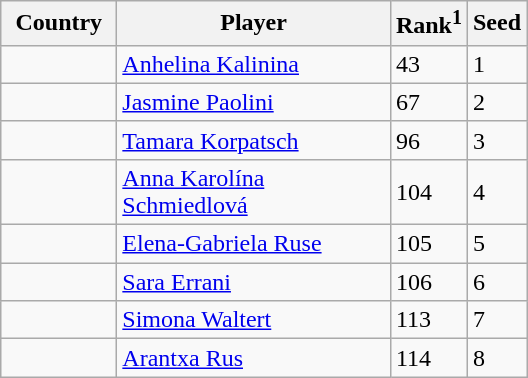<table class="sortable wikitable">
<tr>
<th width="70">Country</th>
<th width="175">Player</th>
<th>Rank<sup>1</sup></th>
<th>Seed</th>
</tr>
<tr>
<td></td>
<td><a href='#'>Anhelina Kalinina</a></td>
<td>43</td>
<td>1</td>
</tr>
<tr>
<td></td>
<td><a href='#'>Jasmine Paolini</a></td>
<td>67</td>
<td>2</td>
</tr>
<tr>
<td></td>
<td><a href='#'>Tamara Korpatsch</a></td>
<td>96</td>
<td>3</td>
</tr>
<tr>
<td></td>
<td><a href='#'>Anna Karolína Schmiedlová</a></td>
<td>104</td>
<td>4</td>
</tr>
<tr>
<td></td>
<td><a href='#'>Elena-Gabriela Ruse</a></td>
<td>105</td>
<td>5</td>
</tr>
<tr>
<td></td>
<td><a href='#'>Sara Errani</a></td>
<td>106</td>
<td>6</td>
</tr>
<tr>
<td></td>
<td><a href='#'>Simona Waltert</a></td>
<td>113</td>
<td>7</td>
</tr>
<tr>
<td></td>
<td><a href='#'>Arantxa Rus</a></td>
<td>114</td>
<td>8</td>
</tr>
</table>
